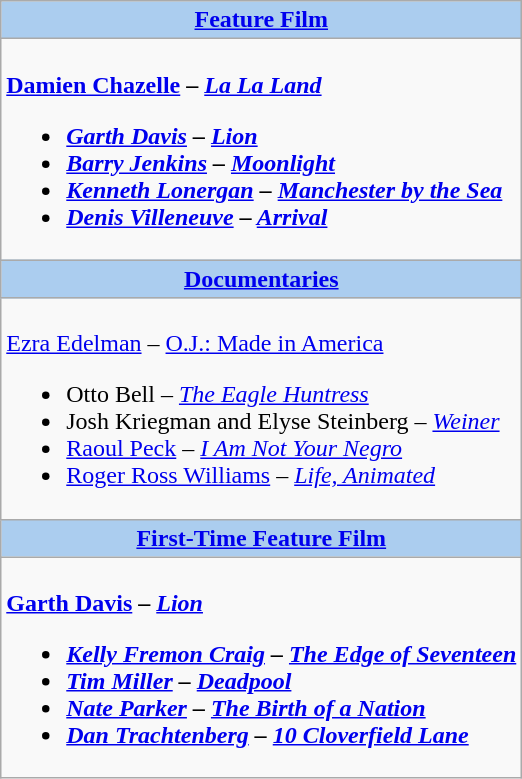<table class=wikitable style="width="100%">
<tr>
<th colspan="2" style="background:#abcdef;"><a href='#'>Feature Film</a></th>
</tr>
<tr>
<td colspan="2" style="vertical-align:top;"><br><strong><a href='#'>Damien Chazelle</a> – <em><a href='#'>La La Land</a><strong><em><ul><li><a href='#'>Garth Davis</a> – </em><a href='#'>Lion</a><em></li><li><a href='#'>Barry Jenkins</a> – </em><a href='#'>Moonlight</a><em></li><li><a href='#'>Kenneth Lonergan</a> – </em><a href='#'>Manchester by the Sea</a><em></li><li><a href='#'>Denis Villeneuve</a> – </em><a href='#'>Arrival</a><em></li></ul></td>
</tr>
<tr>
<th colspan="2" style="background:#abcdef;"><a href='#'>Documentaries</a></th>
</tr>
<tr>
<td colspan="2" style="vertical-align:top;"><br></strong><a href='#'>Ezra Edelman</a> – </em><a href='#'>O.J.: Made in America</a></em></strong><ul><li>Otto Bell – <em><a href='#'>The Eagle Huntress</a></em></li><li>Josh Kriegman and Elyse Steinberg – <em><a href='#'>Weiner</a></em></li><li><a href='#'>Raoul Peck</a> – <em><a href='#'>I Am Not Your Negro</a></em></li><li><a href='#'>Roger Ross Williams</a> – <em><a href='#'>Life, Animated</a></em></li></ul></td>
</tr>
<tr>
<th colspan="2" style="background:#abcdef;"><a href='#'>First-Time Feature Film</a></th>
</tr>
<tr>
<td colspan="2" style="vertical-align:top;"><br><strong><a href='#'>Garth Davis</a> – <em><a href='#'>Lion</a><strong><em><ul><li><a href='#'>Kelly Fremon Craig</a> – </em><a href='#'>The Edge of Seventeen</a><em></li><li><a href='#'>Tim Miller</a> – </em><a href='#'>Deadpool</a><em></li><li><a href='#'>Nate Parker</a> – </em><a href='#'>The Birth of a Nation</a><em></li><li><a href='#'>Dan Trachtenberg</a> – </em><a href='#'>10 Cloverfield Lane</a><em></li></ul></td>
</tr>
</table>
